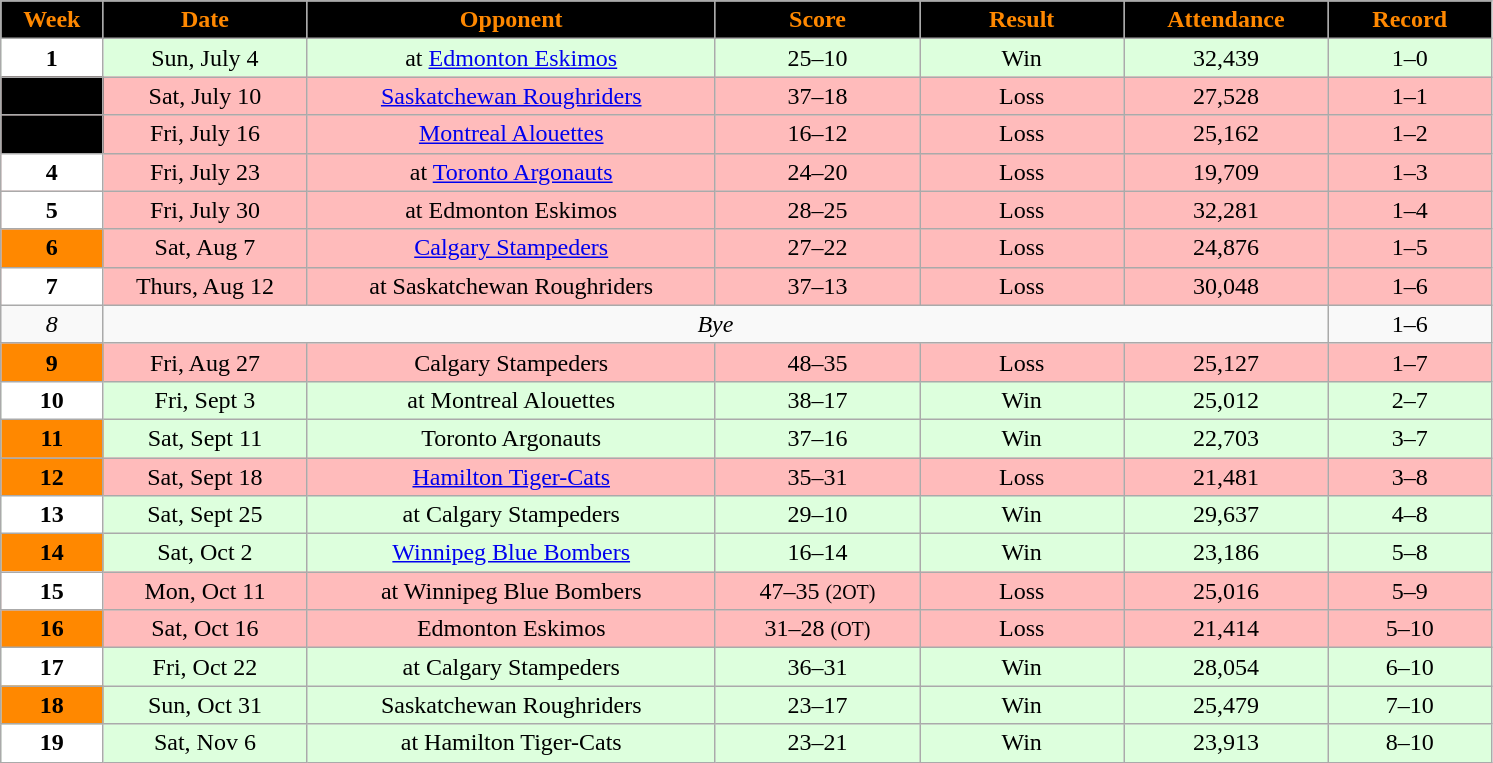<table class="wikitable sortable">
<tr>
<th style="background:black; color:#ff8800; width:5%;">Week</th>
<th style="background:black; color:#ff8800; width:10%;">Date</th>
<th style="background:black; color:#ff8800; width:20%;">Opponent</th>
<th style="background:black; color:#ff8800; width:10%;">Score</th>
<th style="background:black; color:#ff8800; width:10%;">Result</th>
<th style="background:black; color:#ff8800; width:10%;">Attendance</th>
<th style="background:black; color:#ff8800; width:8%;">Record</th>
</tr>
<tr style="text-align:center; background:#dfd;">
<td style="background:white;"><span><strong>1</strong></span></td>
<td>Sun, July 4</td>
<td>at <a href='#'>Edmonton Eskimos</a></td>
<td>25–10</td>
<td>Win</td>
<td>32,439</td>
<td>1–0</td>
</tr>
<tr style="text-align:center; background:#fbb;">
<td style="background:black;"><span><strong>2</strong></span></td>
<td>Sat, July 10</td>
<td><a href='#'>Saskatchewan Roughriders</a></td>
<td>37–18</td>
<td>Loss</td>
<td>27,528</td>
<td>1–1</td>
</tr>
<tr style="text-align:center; background:#fbb;">
<td style="background:black;"><span><strong>3</strong></span></td>
<td>Fri, July 16</td>
<td><a href='#'>Montreal Alouettes</a></td>
<td>16–12</td>
<td>Loss</td>
<td>25,162</td>
<td>1–2</td>
</tr>
<tr style="text-align:center; background:#fbb;">
<td style="background:white;"><span><strong>4</strong></span></td>
<td>Fri, July 23</td>
<td>at <a href='#'>Toronto Argonauts</a></td>
<td>24–20</td>
<td>Loss</td>
<td>19,709</td>
<td>1–3</td>
</tr>
<tr style="text-align:center; background:#fbb;">
<td style="background:white;"><span><strong>5</strong></span></td>
<td>Fri, July 30</td>
<td>at Edmonton Eskimos</td>
<td>28–25</td>
<td>Loss</td>
<td>32,281</td>
<td>1–4</td>
</tr>
<tr style="text-align:center; background:#fbb;">
<td style="background:#FF8800;"><span><strong>6</strong></span></td>
<td>Sat, Aug 7</td>
<td><a href='#'>Calgary Stampeders</a></td>
<td>27–22</td>
<td>Loss</td>
<td>24,876</td>
<td>1–5</td>
</tr>
<tr style="text-align:center; background:#fbb;">
<td style="background:white;"><span><strong>7</strong></span></td>
<td>Thurs, Aug 12</td>
<td>at Saskatchewan Roughriders</td>
<td>37–13</td>
<td>Loss</td>
<td>30,048</td>
<td>1–6</td>
</tr>
<tr style="text-align:center;">
<td><em>8</em></td>
<td colspan="5" style="text-align:center;"><em>Bye</em></td>
<td>1–6</td>
</tr>
<tr style="text-align:center; background:#fbb;">
<td style="background:#FF8800;"><span><strong>9</strong></span></td>
<td>Fri, Aug 27</td>
<td>Calgary Stampeders</td>
<td>48–35</td>
<td>Loss</td>
<td>25,127</td>
<td>1–7</td>
</tr>
<tr style="text-align:center; background:#dfd;">
<td style="background:white;"><span><strong>10</strong></span></td>
<td>Fri, Sept 3</td>
<td>at Montreal Alouettes</td>
<td>38–17</td>
<td>Win</td>
<td>25,012</td>
<td>2–7</td>
</tr>
<tr style="text-align:center; background:#dfd;">
<td style="background:#FF8800;"><span><strong>11</strong></span></td>
<td>Sat, Sept 11</td>
<td>Toronto Argonauts</td>
<td>37–16</td>
<td>Win</td>
<td>22,703</td>
<td>3–7</td>
</tr>
<tr style="text-align:center; background:#fbb;">
<td style="background:#FF8800;"><span><strong>12</strong></span></td>
<td>Sat, Sept 18</td>
<td><a href='#'>Hamilton Tiger-Cats</a></td>
<td>35–31</td>
<td>Loss</td>
<td>21,481</td>
<td>3–8</td>
</tr>
<tr style="text-align:center; background:#dfd;">
<td style="background:white;"><span><strong>13</strong></span></td>
<td>Sat, Sept 25</td>
<td>at Calgary Stampeders</td>
<td>29–10</td>
<td>Win</td>
<td>29,637</td>
<td>4–8</td>
</tr>
<tr style="text-align:center; background:#dfd;">
<td style="background:#FF8800;"><span><strong>14</strong></span></td>
<td>Sat, Oct 2</td>
<td><a href='#'>Winnipeg Blue Bombers</a></td>
<td>16–14</td>
<td>Win</td>
<td>23,186</td>
<td>5–8</td>
</tr>
<tr style="text-align:center; background:#fbb;">
<td style="background:white;"><span><strong>15</strong></span></td>
<td>Mon, Oct 11</td>
<td>at Winnipeg Blue Bombers</td>
<td>47–35 <small>(2OT)</small></td>
<td>Loss</td>
<td>25,016</td>
<td>5–9</td>
</tr>
<tr style="text-align:center; background:#fbb;">
<td style="background:#FF8800;"><span><strong>16</strong></span></td>
<td>Sat, Oct 16</td>
<td>Edmonton Eskimos</td>
<td>31–28 <small>(OT)</small></td>
<td>Loss</td>
<td>21,414</td>
<td>5–10</td>
</tr>
<tr style="text-align:center; background:#dfd;">
<td style="background:white;"><span><strong>17</strong></span></td>
<td>Fri, Oct 22</td>
<td>at Calgary Stampeders</td>
<td>36–31</td>
<td>Win</td>
<td>28,054</td>
<td>6–10</td>
</tr>
<tr style="text-align:center; background:#dfd;">
<td style="background:#FF8800;"><span><strong>18</strong></span></td>
<td>Sun, Oct 31</td>
<td>Saskatchewan Roughriders</td>
<td>23–17</td>
<td>Win</td>
<td>25,479</td>
<td>7–10</td>
</tr>
<tr style="text-align:center; background:#dfd;">
<td style="background:white;"><span><strong>19</strong></span></td>
<td>Sat, Nov 6</td>
<td>at Hamilton Tiger-Cats</td>
<td>23–21</td>
<td>Win</td>
<td>23,913</td>
<td>8–10</td>
</tr>
</table>
